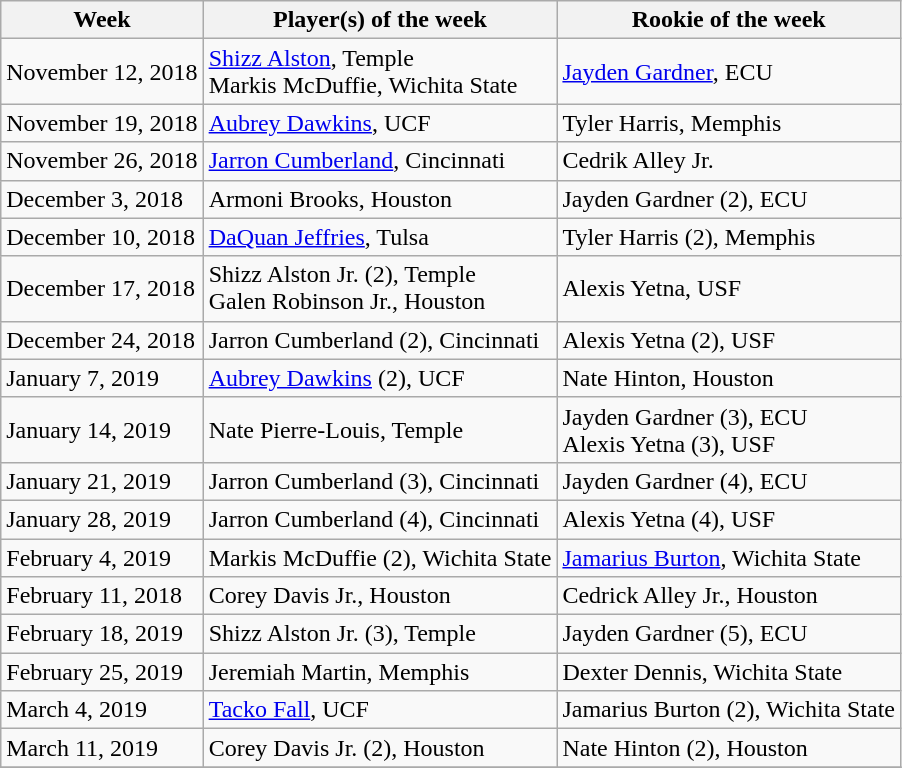<table class="wikitable" border="1">
<tr>
<th>Week</th>
<th>Player(s) of the week</th>
<th>Rookie of the week</th>
</tr>
<tr>
<td>November 12, 2018</td>
<td><a href='#'>Shizz Alston</a>, Temple<br>Markis McDuffie, Wichita State</td>
<td><a href='#'>Jayden Gardner</a>, ECU</td>
</tr>
<tr>
<td>November 19, 2018</td>
<td><a href='#'>Aubrey Dawkins</a>, UCF</td>
<td>Tyler Harris, Memphis</td>
</tr>
<tr>
<td>November 26, 2018</td>
<td><a href='#'>Jarron Cumberland</a>, Cincinnati</td>
<td>Cedrik Alley Jr.</td>
</tr>
<tr>
<td>December 3, 2018</td>
<td>Armoni Brooks, Houston</td>
<td>Jayden Gardner (2), ECU</td>
</tr>
<tr>
<td>December 10, 2018</td>
<td><a href='#'>DaQuan Jeffries</a>, Tulsa</td>
<td>Tyler Harris (2), Memphis</td>
</tr>
<tr>
<td>December 17, 2018</td>
<td>Shizz Alston Jr. (2), Temple<br>Galen Robinson Jr., Houston</td>
<td>Alexis Yetna, USF</td>
</tr>
<tr>
<td>December 24, 2018</td>
<td>Jarron Cumberland (2), Cincinnati</td>
<td>Alexis Yetna (2), USF</td>
</tr>
<tr>
<td>January 7, 2019</td>
<td><a href='#'>Aubrey Dawkins</a> (2), UCF</td>
<td>Nate Hinton, Houston</td>
</tr>
<tr>
<td>January 14, 2019</td>
<td>Nate Pierre-Louis, Temple</td>
<td>Jayden Gardner (3), ECU<br>Alexis Yetna (3), USF</td>
</tr>
<tr>
<td>January 21, 2019</td>
<td>Jarron Cumberland (3), Cincinnati</td>
<td>Jayden Gardner (4), ECU</td>
</tr>
<tr>
<td>January 28, 2019</td>
<td>Jarron Cumberland (4), Cincinnati</td>
<td>Alexis Yetna (4), USF</td>
</tr>
<tr>
<td>February 4, 2019</td>
<td>Markis McDuffie (2), Wichita State</td>
<td><a href='#'>Jamarius Burton</a>, Wichita State</td>
</tr>
<tr>
<td>February 11, 2018</td>
<td>Corey Davis Jr., Houston</td>
<td>Cedrick Alley Jr., Houston</td>
</tr>
<tr>
<td>February 18, 2019</td>
<td>Shizz Alston Jr. (3), Temple</td>
<td>Jayden Gardner (5), ECU</td>
</tr>
<tr>
<td>February 25, 2019</td>
<td>Jeremiah Martin, Memphis</td>
<td>Dexter Dennis, Wichita State</td>
</tr>
<tr>
<td>March 4, 2019</td>
<td><a href='#'>Tacko Fall</a>, UCF</td>
<td>Jamarius Burton (2), Wichita State</td>
</tr>
<tr>
<td>March 11, 2019</td>
<td>Corey Davis Jr. (2), Houston</td>
<td>Nate Hinton (2), Houston</td>
</tr>
<tr>
</tr>
</table>
